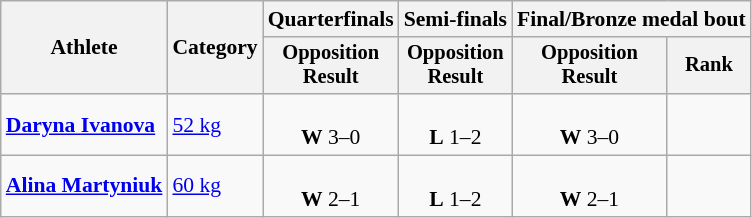<table class="wikitable" style="text-align:center; font-size:90%">
<tr>
<th rowspan=2>Athlete</th>
<th rowspan=2>Category</th>
<th>Quarterfinals</th>
<th>Semi-finals</th>
<th colspan=2>Final/Bronze medal bout</th>
</tr>
<tr style="font-size:95%">
<th>Opposition<br>Result</th>
<th>Opposition<br>Result</th>
<th>Opposition<br>Result</th>
<th>Rank</th>
</tr>
<tr>
<td align=left><strong><a href='#'>Daryna Ivanova</a></strong></td>
<td align=left><a href='#'>52 kg</a></td>
<td><br> <strong>W</strong> 3–0</td>
<td><br> <strong>L</strong> 1–2</td>
<td><br> <strong>W</strong> 3–0</td>
<td></td>
</tr>
<tr>
<td align=left><strong><a href='#'>Alina Martyniuk</a></strong></td>
<td align=left><a href='#'>60 kg</a></td>
<td><br> <strong>W</strong> 2–1</td>
<td><br> <strong>L</strong> 1–2</td>
<td><br> <strong>W</strong> 2–1</td>
<td></td>
</tr>
</table>
